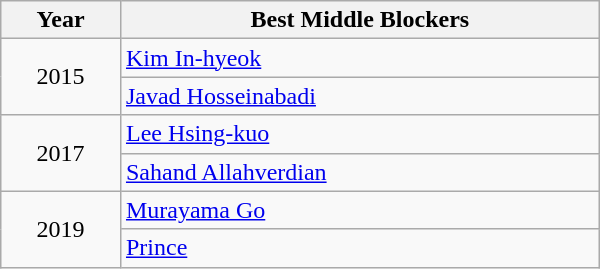<table class=wikitable style="width: 400px;">
<tr>
<th style="width: 20%;">Year</th>
<th style="width: 80%;">Best Middle Blockers</th>
</tr>
<tr>
<td align=center rowspan=2>2015</td>
<td> <a href='#'>Kim In-hyeok</a></td>
</tr>
<tr>
<td> <a href='#'>Javad Hosseinabadi</a></td>
</tr>
<tr>
<td align=center rowspan=2>2017</td>
<td> <a href='#'>Lee Hsing-kuo</a></td>
</tr>
<tr>
<td> <a href='#'>Sahand Allahverdian</a></td>
</tr>
<tr>
<td align=center rowspan=2>2019</td>
<td> <a href='#'>Murayama Go</a></td>
</tr>
<tr>
<td> <a href='#'>Prince</a></td>
</tr>
</table>
